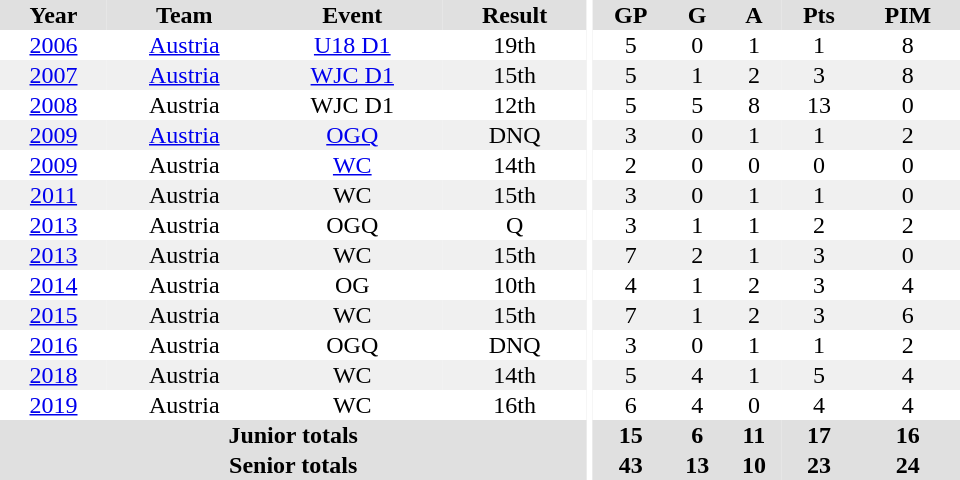<table border="0" cellpadding="1" cellspacing="0" ID="Table3" style="text-align:center; width:40em">
<tr ALIGN="center" bgcolor="#e0e0e0">
<th>Year</th>
<th>Team</th>
<th>Event</th>
<th>Result</th>
<th rowspan="99" bgcolor="#ffffff"></th>
<th>GP</th>
<th>G</th>
<th>A</th>
<th>Pts</th>
<th>PIM</th>
</tr>
<tr>
<td><a href='#'>2006</a></td>
<td><a href='#'>Austria</a></td>
<td><a href='#'>U18 D1</a></td>
<td>19th</td>
<td>5</td>
<td>0</td>
<td>1</td>
<td>1</td>
<td>8</td>
</tr>
<tr bgcolor="#f0f0f0">
<td><a href='#'>2007</a></td>
<td><a href='#'>Austria</a></td>
<td><a href='#'>WJC D1</a></td>
<td>15th</td>
<td>5</td>
<td>1</td>
<td>2</td>
<td>3</td>
<td>8</td>
</tr>
<tr>
<td><a href='#'>2008</a></td>
<td>Austria</td>
<td>WJC D1</td>
<td>12th</td>
<td>5</td>
<td>5</td>
<td>8</td>
<td>13</td>
<td>0</td>
</tr>
<tr bgcolor="#f0f0f0">
<td><a href='#'>2009</a></td>
<td><a href='#'>Austria</a></td>
<td><a href='#'>OGQ</a></td>
<td>DNQ</td>
<td>3</td>
<td>0</td>
<td>1</td>
<td>1</td>
<td>2</td>
</tr>
<tr>
<td><a href='#'>2009</a></td>
<td>Austria</td>
<td><a href='#'>WC</a></td>
<td>14th</td>
<td>2</td>
<td>0</td>
<td>0</td>
<td>0</td>
<td>0</td>
</tr>
<tr bgcolor="#f0f0f0">
<td><a href='#'>2011</a></td>
<td>Austria</td>
<td>WC</td>
<td>15th</td>
<td>3</td>
<td>0</td>
<td>1</td>
<td>1</td>
<td>0</td>
</tr>
<tr>
<td><a href='#'>2013</a></td>
<td>Austria</td>
<td>OGQ</td>
<td>Q</td>
<td>3</td>
<td>1</td>
<td>1</td>
<td>2</td>
<td>2</td>
</tr>
<tr bgcolor="#f0f0f0">
<td><a href='#'>2013</a></td>
<td>Austria</td>
<td>WC</td>
<td>15th</td>
<td>7</td>
<td>2</td>
<td>1</td>
<td>3</td>
<td>0</td>
</tr>
<tr>
<td><a href='#'>2014</a></td>
<td>Austria</td>
<td>OG</td>
<td>10th</td>
<td>4</td>
<td>1</td>
<td>2</td>
<td>3</td>
<td>4</td>
</tr>
<tr bgcolor="#f0f0f0">
<td><a href='#'>2015</a></td>
<td>Austria</td>
<td>WC</td>
<td>15th</td>
<td>7</td>
<td>1</td>
<td>2</td>
<td>3</td>
<td>6</td>
</tr>
<tr>
<td><a href='#'>2016</a></td>
<td>Austria</td>
<td>OGQ</td>
<td>DNQ</td>
<td>3</td>
<td>0</td>
<td>1</td>
<td>1</td>
<td>2</td>
</tr>
<tr bgcolor="#f0f0f0">
<td><a href='#'>2018</a></td>
<td>Austria</td>
<td>WC</td>
<td>14th</td>
<td>5</td>
<td>4</td>
<td>1</td>
<td>5</td>
<td>4</td>
</tr>
<tr>
<td><a href='#'>2019</a></td>
<td>Austria</td>
<td>WC</td>
<td>16th</td>
<td>6</td>
<td>4</td>
<td>0</td>
<td>4</td>
<td>4</td>
</tr>
<tr bgcolor="#e0e0e0">
<th colspan="4">Junior totals</th>
<th>15</th>
<th>6</th>
<th>11</th>
<th>17</th>
<th>16</th>
</tr>
<tr bgcolor="#e0e0e0">
<th colspan="4">Senior totals</th>
<th>43</th>
<th>13</th>
<th>10</th>
<th>23</th>
<th>24</th>
</tr>
</table>
